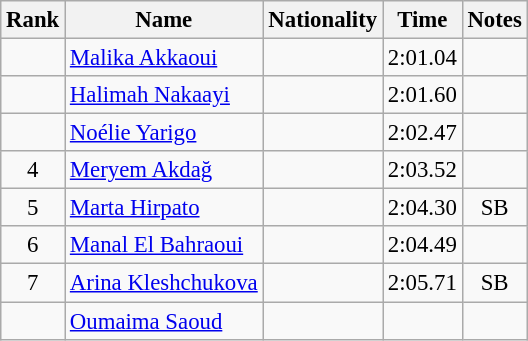<table class="wikitable sortable" style="text-align:center;font-size:95%">
<tr>
<th>Rank</th>
<th>Name</th>
<th>Nationality</th>
<th>Time</th>
<th>Notes</th>
</tr>
<tr>
<td></td>
<td align=left><a href='#'>Malika Akkaoui</a></td>
<td align=left></td>
<td>2:01.04</td>
<td></td>
</tr>
<tr>
<td></td>
<td align=left><a href='#'>Halimah Nakaayi</a></td>
<td align=left></td>
<td>2:01.60</td>
<td></td>
</tr>
<tr>
<td></td>
<td align=left><a href='#'>Noélie Yarigo</a></td>
<td align=left></td>
<td>2:02.47</td>
<td></td>
</tr>
<tr>
<td>4</td>
<td align=left><a href='#'>Meryem Akdağ</a></td>
<td align=left></td>
<td>2:03.52</td>
<td></td>
</tr>
<tr>
<td>5</td>
<td align=left><a href='#'>Marta Hirpato</a></td>
<td align=left></td>
<td>2:04.30</td>
<td>SB</td>
</tr>
<tr>
<td>6</td>
<td align=left><a href='#'>Manal El Bahraoui</a></td>
<td align=left></td>
<td>2:04.49</td>
<td></td>
</tr>
<tr>
<td>7</td>
<td align=left><a href='#'>Arina Kleshchukova</a></td>
<td align=left></td>
<td>2:05.71</td>
<td>SB</td>
</tr>
<tr>
<td></td>
<td align=left><a href='#'>Oumaima Saoud</a></td>
<td align=left></td>
<td></td>
<td></td>
</tr>
</table>
